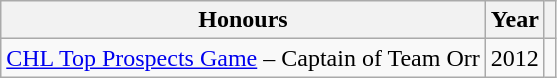<table class="wikitable">
<tr>
<th>Honours</th>
<th>Year</th>
<th></th>
</tr>
<tr>
<td><a href='#'>CHL Top Prospects Game</a> – Captain of Team Orr</td>
<td>2012</td>
<td></td>
</tr>
</table>
